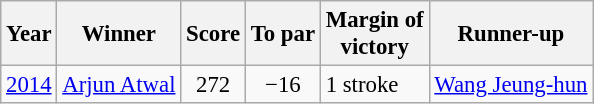<table class=wikitable style="font-size:95%">
<tr>
<th>Year</th>
<th>Winner</th>
<th>Score</th>
<th>To par</th>
<th>Margin of<br>victory</th>
<th>Runner-up</th>
</tr>
<tr>
<td><a href='#'>2014</a></td>
<td> <a href='#'>Arjun Atwal</a></td>
<td align=center>272</td>
<td align=center>−16</td>
<td>1 stroke</td>
<td> <a href='#'>Wang Jeung-hun</a></td>
</tr>
</table>
